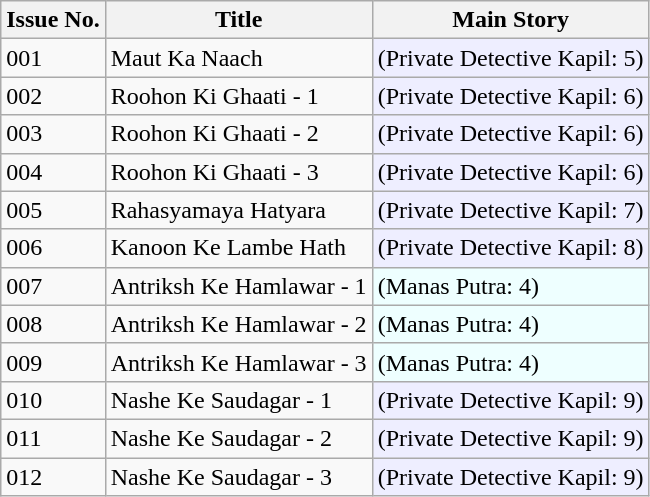<table class="wikitable">
<tr>
<th>Issue No.</th>
<th>Title</th>
<th>Main Story</th>
</tr>
<tr>
<td>001</td>
<td>Maut Ka Naach</td>
<td style="background:#eef">(Private Detective Kapil: 5)</td>
</tr>
<tr>
<td>002</td>
<td>Roohon Ki Ghaati - 1</td>
<td style="background:#eef">(Private Detective Kapil: 6)</td>
</tr>
<tr>
<td>003</td>
<td>Roohon Ki Ghaati - 2</td>
<td style="background:#eef">(Private Detective Kapil: 6)</td>
</tr>
<tr>
<td>004</td>
<td>Roohon Ki Ghaati - 3</td>
<td style="background:#eef">(Private Detective Kapil: 6)</td>
</tr>
<tr>
<td>005</td>
<td>Rahasyamaya Hatyara</td>
<td style="background:#eef">(Private Detective Kapil: 7)</td>
</tr>
<tr>
<td>006</td>
<td>Kanoon Ke Lambe Hath</td>
<td style="background:#eef">(Private Detective Kapil: 8)</td>
</tr>
<tr>
<td>007</td>
<td>Antriksh Ke Hamlawar - 1</td>
<td style="background:#eff">(Manas Putra: 4)</td>
</tr>
<tr>
<td>008</td>
<td>Antriksh Ke Hamlawar - 2</td>
<td style="background:#eff">(Manas Putra: 4)</td>
</tr>
<tr>
<td>009</td>
<td>Antriksh Ke Hamlawar - 3</td>
<td style="background:#eff">(Manas Putra: 4)</td>
</tr>
<tr>
<td>010</td>
<td>Nashe Ke Saudagar - 1</td>
<td style="background:#eef">(Private Detective Kapil: 9)</td>
</tr>
<tr>
<td>011</td>
<td>Nashe Ke Saudagar - 2</td>
<td style="background:#eef">(Private Detective Kapil: 9)</td>
</tr>
<tr>
<td>012</td>
<td>Nashe Ke Saudagar - 3</td>
<td style="background:#eef">(Private Detective Kapil: 9)</td>
</tr>
</table>
